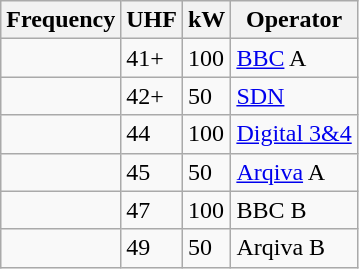<table class="wikitable sortable">
<tr>
<th>Frequency</th>
<th>UHF</th>
<th>kW</th>
<th>Operator</th>
</tr>
<tr>
<td></td>
<td>41+</td>
<td>100</td>
<td><a href='#'>BBC</a> A</td>
</tr>
<tr>
<td></td>
<td>42+</td>
<td>50</td>
<td><a href='#'>SDN</a></td>
</tr>
<tr>
<td></td>
<td>44</td>
<td>100</td>
<td><a href='#'>Digital 3&4</a></td>
</tr>
<tr>
<td></td>
<td>45</td>
<td>50</td>
<td><a href='#'>Arqiva</a> A</td>
</tr>
<tr>
<td></td>
<td>47</td>
<td>100</td>
<td>BBC B</td>
</tr>
<tr>
<td></td>
<td>49</td>
<td>50</td>
<td>Arqiva B</td>
</tr>
</table>
